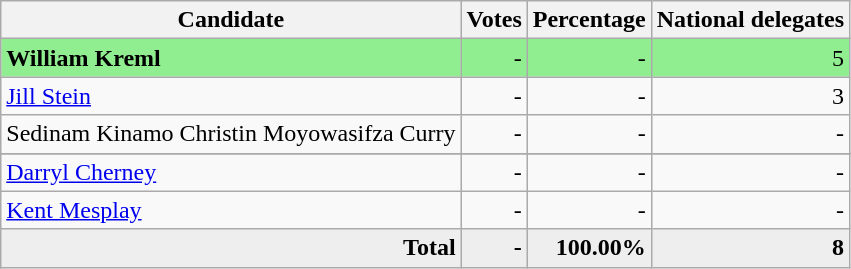<table class="wikitable" style="text-align:right;">
<tr>
<th>Candidate</th>
<th>Votes</th>
<th>Percentage</th>
<th>National delegates</th>
</tr>
<tr style="background:lightgreen;">
<td style="text-align:left;"><strong>William Kreml</strong></td>
<td>-</td>
<td>-</td>
<td>5</td>
</tr>
<tr>
<td style="text-align:left;"><a href='#'>Jill Stein</a></td>
<td>-</td>
<td>-</td>
<td>3</td>
</tr>
<tr>
<td style="text-align:left;">Sedinam Kinamo Christin Moyowasifza Curry</td>
<td>-</td>
<td>-</td>
<td>-</td>
</tr>
<tr>
</tr>
<tr>
<td style="text-align:left;"><a href='#'>Darryl Cherney</a></td>
<td>-</td>
<td>-</td>
<td>-</td>
</tr>
<tr>
<td style="text-align:left;"><a href='#'>Kent Mesplay</a></td>
<td>-</td>
<td>-</td>
<td>-</td>
</tr>
<tr style="background:#EEE;">
<td style="margin-right:0.50px"><strong>Total</strong></td>
<td style="margin-right:0.50px"><strong>-</strong></td>
<td style="margin-right:0.50px"><strong>100.00%</strong></td>
<td style="margin-right:0.50px"><strong>8</strong></td>
</tr>
</table>
